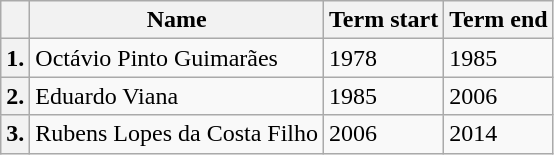<table class="wikitable">
<tr>
<th></th>
<th>Name</th>
<th>Term start</th>
<th>Term end</th>
</tr>
<tr>
<th>1.</th>
<td>Octávio Pinto Guimarães</td>
<td>1978</td>
<td>1985</td>
</tr>
<tr>
<th>2.</th>
<td>Eduardo Viana</td>
<td>1985</td>
<td>2006</td>
</tr>
<tr>
<th>3.</th>
<td>Rubens Lopes da Costa Filho</td>
<td>2006</td>
<td>2014</td>
</tr>
</table>
